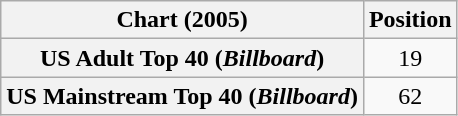<table class="wikitable plainrowheaders" style="text-align:center">
<tr>
<th>Chart (2005)</th>
<th>Position</th>
</tr>
<tr>
<th scope="row">US Adult Top 40 (<em>Billboard</em>)</th>
<td>19</td>
</tr>
<tr>
<th scope="row">US Mainstream Top 40 (<em>Billboard</em>)</th>
<td>62</td>
</tr>
</table>
